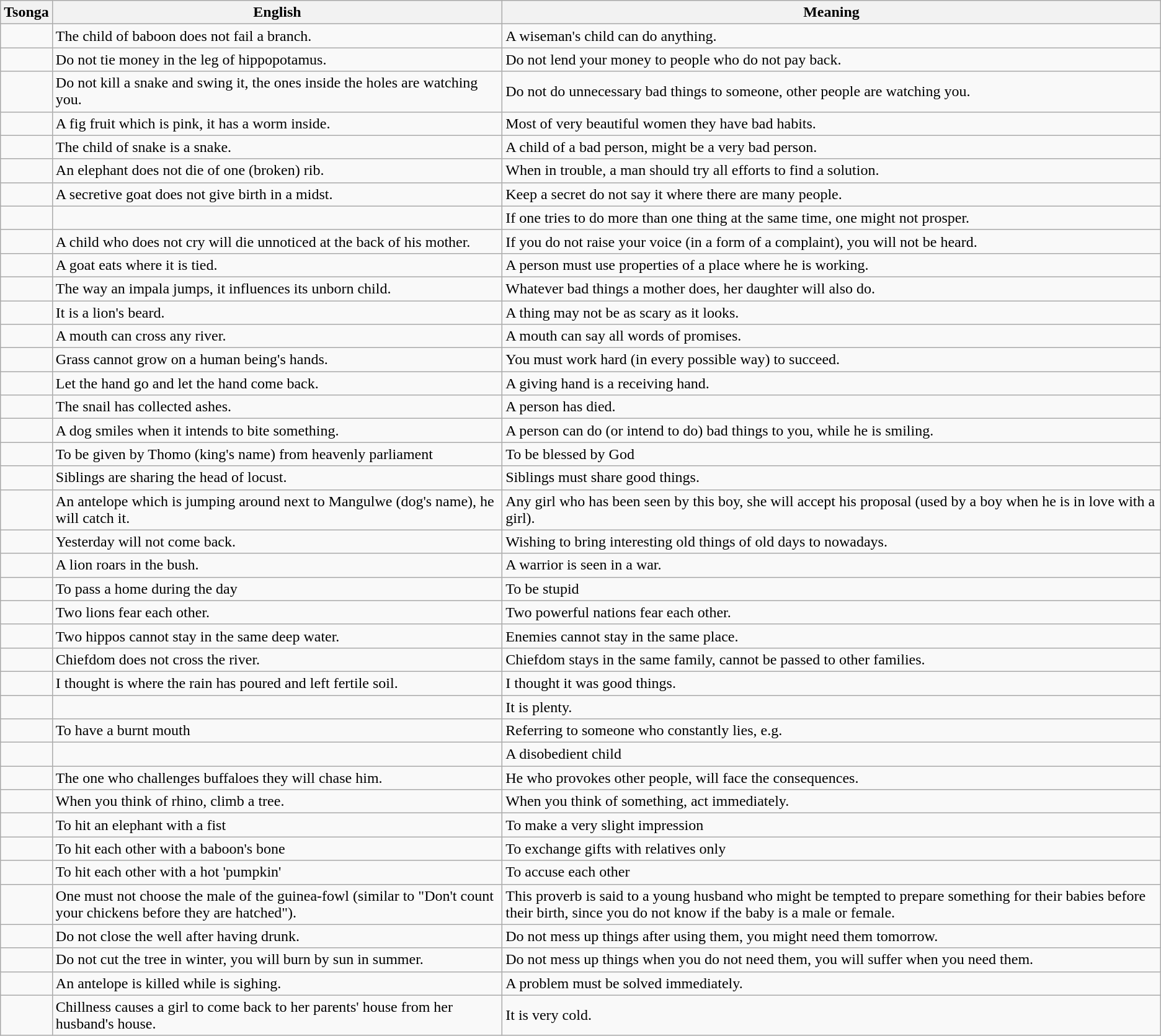<table class="wikitable">
<tr>
<th>Tsonga</th>
<th>English</th>
<th>Meaning</th>
</tr>
<tr>
<td></td>
<td>The child of baboon does not fail a branch.</td>
<td>A wiseman's child can do anything.</td>
</tr>
<tr>
<td></td>
<td>Do not tie money in the leg of hippopotamus.</td>
<td>Do not lend your money to people who do not pay back.</td>
</tr>
<tr>
<td></td>
<td>Do not kill a snake and swing it, the ones inside the holes are watching you.</td>
<td>Do not do unnecessary bad things to someone, other people are watching you.</td>
</tr>
<tr>
<td></td>
<td>A fig fruit which is pink, it has a worm inside.</td>
<td>Most of very beautiful women they have bad habits.</td>
</tr>
<tr>
<td></td>
<td>The child of snake is a snake.</td>
<td>A child of a bad person, might be a very bad person.</td>
</tr>
<tr>
<td></td>
<td>An elephant does not die of one (broken) rib.</td>
<td>When in trouble, a man should try all efforts to find a solution.</td>
</tr>
<tr>
<td></td>
<td>A secretive goat does not give birth in a midst.</td>
<td>Keep a secret do not say it where there are many people.</td>
</tr>
<tr>
<td></td>
<td></td>
<td>If one tries to do more than one thing at the same time, one might not prosper.</td>
</tr>
<tr>
<td></td>
<td>A child who does not cry will die unnoticed at the back of his mother.</td>
<td>If you do not raise your voice (in a form of a complaint), you will not be heard.</td>
</tr>
<tr>
<td></td>
<td>A goat eats where it is tied.</td>
<td>A person must use properties of a place where he is working.</td>
</tr>
<tr>
<td></td>
<td>The way an impala jumps, it influences its unborn child.</td>
<td>Whatever bad things a mother does, her daughter will also do.</td>
</tr>
<tr>
<td></td>
<td>It is a lion's beard.</td>
<td>A thing may not be as scary as it looks.</td>
</tr>
<tr>
<td></td>
<td>A mouth can cross any river.</td>
<td>A mouth can say all words of promises.</td>
</tr>
<tr>
<td></td>
<td>Grass cannot grow on a human being's hands.</td>
<td>You must work hard (in every possible way) to succeed.</td>
</tr>
<tr>
<td></td>
<td>Let the hand go and let the hand come back.</td>
<td>A giving hand is a receiving hand.</td>
</tr>
<tr>
<td></td>
<td>The snail has collected ashes.</td>
<td>A person has died.</td>
</tr>
<tr>
<td></td>
<td>A dog smiles when it intends to bite something.</td>
<td>A person can do (or intend to do) bad things to you, while he is smiling.</td>
</tr>
<tr>
<td></td>
<td>To be given by Thomo (king's name) from heavenly parliament</td>
<td>To be blessed by God</td>
</tr>
<tr>
<td></td>
<td>Siblings are sharing the head of locust.</td>
<td>Siblings must share good things.</td>
</tr>
<tr>
<td></td>
<td>An antelope which is jumping around next to Mangulwe (dog's name), he will catch it.</td>
<td>Any girl who has been seen by this boy, she will accept his proposal (used by a boy when he is in love with a girl).</td>
</tr>
<tr>
<td></td>
<td>Yesterday will not come back.</td>
<td>Wishing to bring interesting old things of old days to nowadays.</td>
</tr>
<tr>
<td></td>
<td>A lion roars in the bush.</td>
<td>A warrior is seen in a war.</td>
</tr>
<tr>
<td></td>
<td>To pass a home during the day</td>
<td>To be stupid</td>
</tr>
<tr>
<td></td>
<td>Two lions fear each other.</td>
<td>Two powerful nations fear each other.</td>
</tr>
<tr>
<td></td>
<td>Two hippos cannot stay in the same deep water.</td>
<td>Enemies cannot stay in the same place.</td>
</tr>
<tr>
<td></td>
<td>Chiefdom does not cross the river.</td>
<td>Chiefdom stays in the same family, cannot be passed to other families.</td>
</tr>
<tr>
<td></td>
<td>I thought is where the rain has poured and left fertile soil.</td>
<td>I thought it was good things.</td>
</tr>
<tr>
<td></td>
<td></td>
<td>It is plenty.</td>
</tr>
<tr>
<td></td>
<td>To have a burnt mouth</td>
<td>Referring to someone who constantly lies, e.g. </td>
</tr>
<tr>
<td></td>
<td></td>
<td>A disobedient child</td>
</tr>
<tr>
<td></td>
<td>The one who challenges buffaloes they will chase him.</td>
<td>He who provokes other people, will face the consequences.</td>
</tr>
<tr>
<td></td>
<td>When you think of rhino, climb a tree.</td>
<td>When you think of something, act immediately.</td>
</tr>
<tr>
<td></td>
<td>To hit an elephant with a fist</td>
<td>To make a very slight impression</td>
</tr>
<tr>
<td></td>
<td>To hit each other with a baboon's bone</td>
<td>To exchange gifts with relatives only</td>
</tr>
<tr>
<td></td>
<td>To hit each other with a hot 'pumpkin'</td>
<td>To accuse each other</td>
</tr>
<tr>
<td></td>
<td>One must not choose the male of the guinea-fowl (similar to "Don't count your chickens before they are hatched").</td>
<td>This proverb is said to a young husband who might be tempted to prepare something for their babies before their birth, since you do not know if the baby is a male or female.</td>
</tr>
<tr>
<td></td>
<td>Do not close the well after having drunk.</td>
<td>Do not mess up things after using them, you might need them tomorrow.</td>
</tr>
<tr>
<td></td>
<td>Do not cut the tree in winter, you will burn by sun in summer.</td>
<td>Do not mess up things when you do not need them, you will suffer when you need them.</td>
</tr>
<tr>
<td></td>
<td>An antelope is killed while is sighing.</td>
<td>A problem must be solved immediately.</td>
</tr>
<tr>
<td></td>
<td>Chillness causes a girl to come back to her parents' house from her husband's house.</td>
<td>It is very cold.</td>
</tr>
</table>
